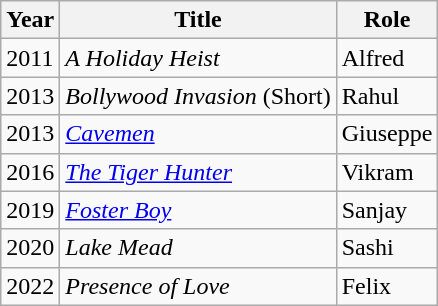<table class=" wikitable sortable">
<tr>
<th>Year</th>
<th>Title</th>
<th>Role</th>
</tr>
<tr>
<td>2011</td>
<td><em>A Holiday Heist</em></td>
<td>Alfred</td>
</tr>
<tr>
<td>2013</td>
<td><em>Bollywood Invasion</em> (Short)</td>
<td>Rahul</td>
</tr>
<tr>
<td>2013</td>
<td><em><a href='#'>Cavemen</a></em></td>
<td>Giuseppe</td>
</tr>
<tr>
<td>2016</td>
<td><em><a href='#'>The Tiger Hunter</a></em></td>
<td>Vikram</td>
</tr>
<tr>
<td>2019</td>
<td><em><a href='#'>Foster Boy</a></em></td>
<td>Sanjay</td>
</tr>
<tr>
<td>2020</td>
<td><em>Lake Mead</em></td>
<td>Sashi</td>
</tr>
<tr>
<td>2022</td>
<td><em>Presence of Love</em></td>
<td>Felix</td>
</tr>
</table>
